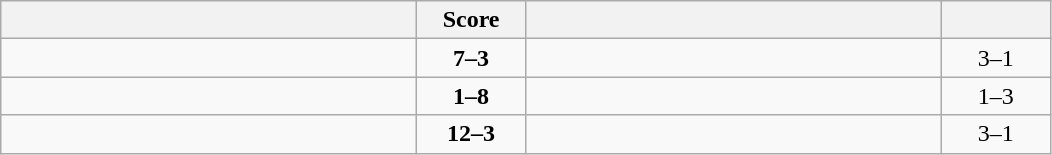<table class="wikitable" style="text-align: center; ">
<tr>
<th align="right" width="270"></th>
<th width="65">Score</th>
<th align="left" width="270"></th>
<th width="65"></th>
</tr>
<tr>
<td align="left"><strong></strong></td>
<td><strong>7–3</strong></td>
<td align="left"></td>
<td>3–1 <strong></strong></td>
</tr>
<tr>
<td align="left"></td>
<td><strong>1–8</strong></td>
<td align="left"><strong></strong></td>
<td>1–3 <strong></strong></td>
</tr>
<tr>
<td align="left"><strong></strong></td>
<td><strong>12–3</strong></td>
<td align="left"></td>
<td>3–1 <strong></strong></td>
</tr>
</table>
